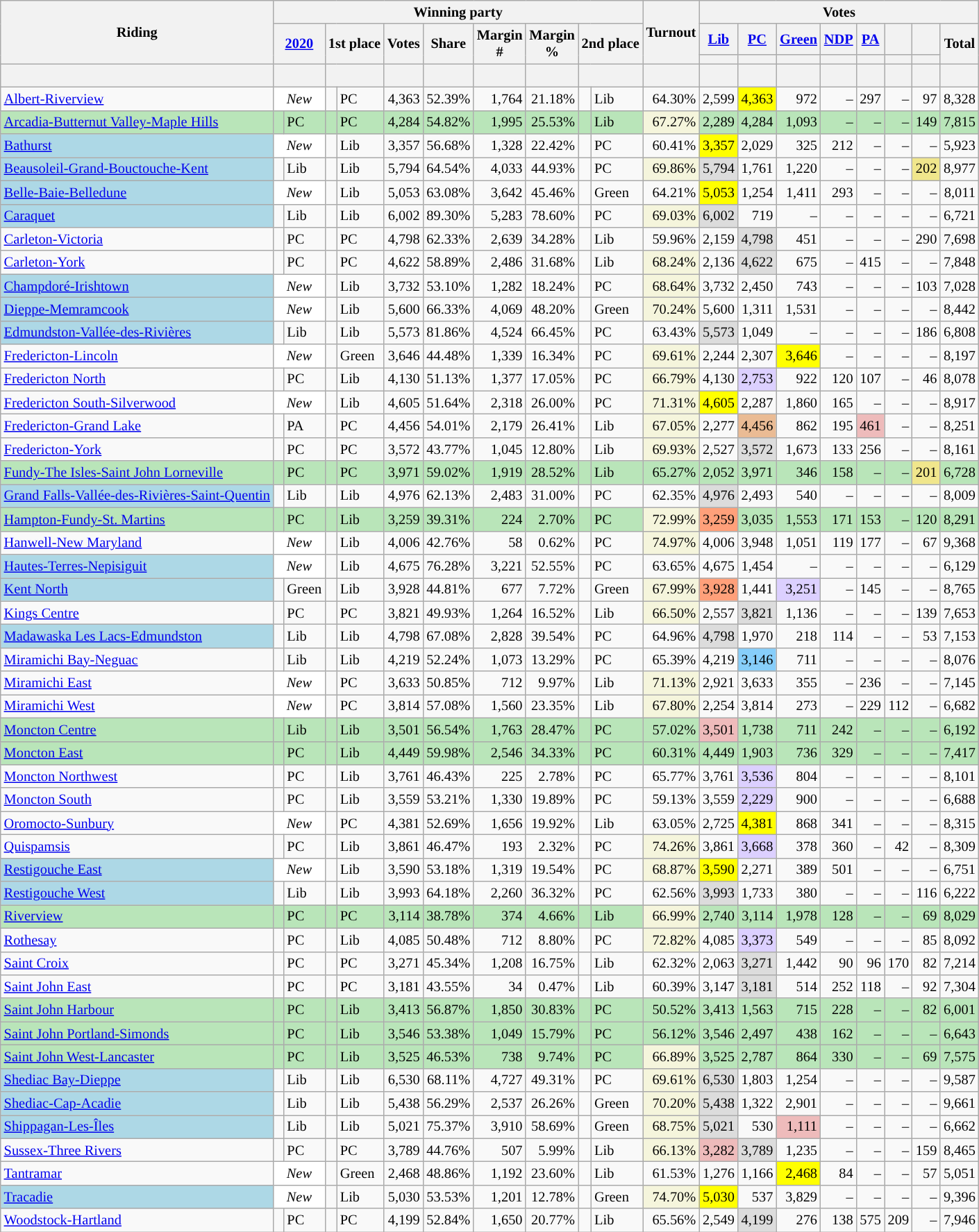<table class="wikitable sortable mw-collapsible sticky-header-multi"  style="text-align:right; font-size:85%">
<tr>
<th rowspan="3" scope="col">Riding</th>
<th colspan="10" scope="col">Winning party</th>
<th rowspan="3" scope="col">Turnout<br></th>
<th colspan="8" scope="col">Votes</th>
</tr>
<tr>
<th colspan="2" rowspan="2" scope="col"><a href='#'>2020</a></th>
<th colspan="2" rowspan="2" scope="col">1st place</th>
<th rowspan="2" scope="col">Votes</th>
<th rowspan="2" scope="col">Share</th>
<th rowspan="2" scope="col">Margin<br>#</th>
<th rowspan="2" scope="col">Margin<br>%</th>
<th colspan="2" rowspan="2" scope="col">2nd place</th>
<th><a href='#'>Lib</a></th>
<th><a href='#'>PC</a></th>
<th><a href='#'>Green</a></th>
<th><a href='#'>NDP</a></th>
<th><a href='#'>PA</a></th>
<th></th>
<th></th>
<th rowspan="2">Total</th>
</tr>
<tr>
<th style="background-color:"></th>
<th style="background-color:"></th>
<th style="background-color:"></th>
<th style="background-color:"></th>
<th style="background-color:"></th>
<th style="background-color:"></th>
<th style="background-color:"></th>
</tr>
<tr>
<th> </th>
<th colspan="2"></th>
<th colspan="2"></th>
<th></th>
<th></th>
<th></th>
<th></th>
<th colspan="2"></th>
<th></th>
<th></th>
<th></th>
<th></th>
<th></th>
<th></th>
<th></th>
<th></th>
<th></th>
</tr>
<tr>
<td style="text-align:left;"><a href='#'>Albert-Riverview</a></td>
<td colspan="2" style="background-color:#FFFFFF; text-align:center;"><em>New</em></td>
<td> </td>
<td style="text-align:left;">PC</td>
<td>4,363</td>
<td>52.39%</td>
<td>1,764</td>
<td>21.18%</td>
<td> </td>
<td style="text-align:left;">Lib</td>
<td>64.30%</td>
<td>2,599</td>
<td style="background-color:#FFFF00;">4,363</td>
<td>972</td>
<td>–</td>
<td>297</td>
<td>–</td>
<td>97</td>
<td>8,328</td>
</tr>
<tr style="background-color:#B9E5B9;">
<td style="text-align:left;"><a href='#'>Arcadia-Butternut Valley-Maple Hills</a></td>
<td> </td>
<td style="text-align:left;">PC</td>
<td> </td>
<td style="text-align:left;">PC</td>
<td>4,284</td>
<td>54.82%</td>
<td>1,995</td>
<td>25.53%</td>
<td> </td>
<td style="text-align:left;">Lib</td>
<td style="background-color:#F5F5DC;">67.27%</td>
<td>2,289</td>
<td>4,284</td>
<td>1,093</td>
<td>–</td>
<td>–</td>
<td>–</td>
<td>149</td>
<td>7,815</td>
</tr>
<tr>
<td style="text-align:left;background-color:#ADD8E6;"><a href='#'>Bathurst</a></td>
<td colspan="2" style="background-color:#FFFFFF; text-align:center;"><em>New</em></td>
<td> </td>
<td style="text-align:left;">Lib</td>
<td>3,357</td>
<td>56.68%</td>
<td>1,328</td>
<td>22.42%</td>
<td> </td>
<td style="text-align:left;">PC</td>
<td>60.41%</td>
<td style="background-color:#FFFF00;">3,357</td>
<td>2,029</td>
<td>325</td>
<td>212</td>
<td>–</td>
<td>–</td>
<td>–</td>
<td>5,923</td>
</tr>
<tr>
<td style="text-align:left;background-color:#ADD8E6;"><a href='#'>Beausoleil-Grand-Bouctouche-Kent</a></td>
<td> </td>
<td style="text-align:left;">Lib</td>
<td> </td>
<td style="text-align:left;">Lib</td>
<td>5,794</td>
<td>64.54%</td>
<td>4,033</td>
<td>44.93%</td>
<td> </td>
<td style="text-align:left;">PC</td>
<td style="background-color:#F5F5DC;">69.86%</td>
<td style="background-color:#DCDCDC;">5,794</td>
<td>1,761</td>
<td>1,220</td>
<td>–</td>
<td>–</td>
<td>–</td>
<td style="background-color:#F0E68C;">202</td>
<td>8,977</td>
</tr>
<tr>
<td style="text-align:left;background-color:#ADD8E6;"><a href='#'>Belle-Baie-Belledune</a></td>
<td colspan="2" style="background-color:#FFFFFF; text-align:center;"><em>New</em></td>
<td> </td>
<td style="text-align:left;">Lib</td>
<td>5,053</td>
<td>63.08%</td>
<td>3,642</td>
<td>45.46%</td>
<td> </td>
<td style="text-align:left;">Green</td>
<td>64.21%</td>
<td style="background-color:#FFFF00;">5,053</td>
<td>1,254</td>
<td>1,411</td>
<td>293</td>
<td>–</td>
<td>–</td>
<td>–</td>
<td>8,011</td>
</tr>
<tr>
<td style="text-align:left;background-color:#ADD8E6;"><a href='#'>Caraquet</a></td>
<td> </td>
<td style="text-align:left;">Lib</td>
<td> </td>
<td style="text-align:left;">Lib</td>
<td>6,002</td>
<td>89.30%</td>
<td>5,283</td>
<td>78.60%</td>
<td> </td>
<td style="text-align:left;">PC</td>
<td style="background-color:#F5F5DC;">69.03%</td>
<td style="background-color:#DCDCDC;">6,002</td>
<td>719</td>
<td>–</td>
<td>–</td>
<td>–</td>
<td>–</td>
<td>–</td>
<td>6,721</td>
</tr>
<tr>
<td style="text-align:left;"><a href='#'>Carleton-Victoria</a></td>
<td> </td>
<td style="text-align:left;">PC</td>
<td> </td>
<td style="text-align:left;">PC</td>
<td>4,798</td>
<td>62.33%</td>
<td>2,639</td>
<td>34.28%</td>
<td> </td>
<td style="text-align:left;">Lib</td>
<td>59.96%</td>
<td>2,159</td>
<td style="background-color:#DCDCDC;">4,798</td>
<td>451</td>
<td>–</td>
<td>–</td>
<td>–</td>
<td>290</td>
<td>7,698</td>
</tr>
<tr>
<td style="text-align:left;"><a href='#'>Carleton-York</a></td>
<td> </td>
<td style="text-align:left;">PC</td>
<td> </td>
<td style="text-align:left;">PC</td>
<td>4,622</td>
<td>58.89%</td>
<td>2,486</td>
<td>31.68%</td>
<td> </td>
<td style="text-align:left;">Lib</td>
<td style="background-color:#F5F5DC;">68.24%</td>
<td>2,136</td>
<td style="background-color:#DCDCDC;">4,622</td>
<td>675</td>
<td>–</td>
<td>415</td>
<td>–</td>
<td>–</td>
<td>7,848</td>
</tr>
<tr>
<td style="text-align:left;background-color:#ADD8E6;"><a href='#'>Champdoré-Irishtown</a></td>
<td colspan="2" style="background-color:#FFFFFF; text-align:center;"><em>New</em></td>
<td> </td>
<td style="text-align:left;">Lib</td>
<td>3,732</td>
<td>53.10%</td>
<td>1,282</td>
<td>18.24%</td>
<td> </td>
<td style="text-align:left;">PC</td>
<td style="background-color:#F5F5DC;">68.64%</td>
<td>3,732</td>
<td>2,450</td>
<td>743</td>
<td>–</td>
<td>–</td>
<td>–</td>
<td>103</td>
<td>7,028</td>
</tr>
<tr>
<td style="text-align:left;background-color:#ADD8E6;"><a href='#'>Dieppe-Memramcook</a></td>
<td colspan="2" style="background-color:#FFFFFF; text-align:center;"><em>New</em></td>
<td> </td>
<td style="text-align:left;">Lib</td>
<td>5,600</td>
<td>66.33%</td>
<td>4,069</td>
<td>48.20%</td>
<td> </td>
<td style="text-align:left;">Green</td>
<td style="background-color:#F5F5DC;">70.24%</td>
<td>5,600</td>
<td>1,311</td>
<td>1,531</td>
<td>–</td>
<td>–</td>
<td>–</td>
<td>–</td>
<td>8,442</td>
</tr>
<tr>
<td style="text-align:left;background-color:#ADD8E6;"><a href='#'>Edmundston-Vallée-des-Rivières</a></td>
<td> </td>
<td style="text-align:left;">Lib</td>
<td> </td>
<td style="text-align:left;">Lib</td>
<td>5,573</td>
<td>81.86%</td>
<td>4,524</td>
<td>66.45%</td>
<td> </td>
<td style="text-align:left;">PC</td>
<td>63.43%</td>
<td style="background-color:#DCDCDC;">5,573</td>
<td>1,049</td>
<td>–</td>
<td>–</td>
<td>–</td>
<td>–</td>
<td>186</td>
<td>6,808</td>
</tr>
<tr>
<td style="text-align:left;"><a href='#'>Fredericton-Lincoln</a></td>
<td colspan="2" style="background-color:#FFFFFF; text-align:center;"><em>New</em></td>
<td> </td>
<td style="text-align:left;">Green</td>
<td>3,646</td>
<td>44.48%</td>
<td>1,339</td>
<td>16.34%</td>
<td> </td>
<td style="text-align:left;">PC</td>
<td style="background-color:#F5F5DC;">69.61%</td>
<td>2,244</td>
<td>2,307</td>
<td style="background-color:#FFFF00;">3,646</td>
<td>–</td>
<td>–</td>
<td>–</td>
<td>–</td>
<td>8,197</td>
</tr>
<tr>
<td style="text-align:left;"><a href='#'>Fredericton North</a></td>
<td> </td>
<td style="text-align:left;">PC</td>
<td> </td>
<td style="text-align:left;">Lib</td>
<td>4,130</td>
<td>51.13%</td>
<td>1,377</td>
<td>17.05%</td>
<td> </td>
<td style="text-align:left;">PC</td>
<td style="background-color:#F5F5DC;">66.79%</td>
<td>4,130</td>
<td style="background-color:#DCD0FF;">2,753</td>
<td>922</td>
<td>120</td>
<td>107</td>
<td>–</td>
<td>46</td>
<td>8,078</td>
</tr>
<tr>
<td style="text-align:left;"><a href='#'>Fredericton South-Silverwood</a></td>
<td colspan="2" style="background-color:#FFFFFF; text-align:center;"><em>New</em></td>
<td> </td>
<td style="text-align:left;">Lib</td>
<td>4,605</td>
<td>51.64%</td>
<td>2,318</td>
<td>26.00%</td>
<td> </td>
<td style="text-align:left;">PC</td>
<td style="background-color:#F5F5DC;">71.31%</td>
<td style="background-color:#FFFF00;">4,605</td>
<td>2,287</td>
<td>1,860</td>
<td>165</td>
<td>–</td>
<td>–</td>
<td>–</td>
<td>8,917</td>
</tr>
<tr>
<td style="text-align:left;"><a href='#'>Fredericton-Grand Lake</a></td>
<td> </td>
<td style="text-align:left;">PA</td>
<td> </td>
<td style="text-align:left;">PC</td>
<td>4,456</td>
<td>54.01%</td>
<td>2,179</td>
<td>26.41%</td>
<td> </td>
<td style="text-align:left;">Lib</td>
<td style="background-color:#F5F5DC;">67.05%</td>
<td>2,277</td>
<td style="background-color:#EABB94;">4,456</td>
<td>862</td>
<td>195</td>
<td style="background-color:#EEBBBB;">461</td>
<td>–</td>
<td>–</td>
<td>8,251</td>
</tr>
<tr>
<td style="text-align:left;"><a href='#'>Fredericton-York</a></td>
<td> </td>
<td style="text-align:left;">PC</td>
<td> </td>
<td style="text-align:left;">PC</td>
<td>3,572</td>
<td>43.77%</td>
<td>1,045</td>
<td>12.80%</td>
<td> </td>
<td style="text-align:left;">Lib</td>
<td style="background-color:#F5F5DC;">69.93%</td>
<td>2,527</td>
<td style="background-color:#DCDCDC;">3,572</td>
<td>1,673</td>
<td>133</td>
<td>256</td>
<td>–</td>
<td>–</td>
<td>8,161</td>
</tr>
<tr style="background-color:#B9E5B9;">
<td style="text-align:left;"><a href='#'>Fundy-The Isles-Saint John Lorneville</a></td>
<td> </td>
<td style="text-align:left;">PC</td>
<td> </td>
<td style="text-align:left;">PC</td>
<td>3,971</td>
<td>59.02%</td>
<td>1,919</td>
<td>28.52%</td>
<td> </td>
<td style="text-align:left;">Lib</td>
<td>65.27%</td>
<td>2,052</td>
<td>3,971</td>
<td>346</td>
<td>158</td>
<td>–</td>
<td>–</td>
<td style="background-color:#F0E68C;">201</td>
<td>6,728</td>
</tr>
<tr>
<td style="text-align:left;background-color:#ADD8E6;"><a href='#'>Grand Falls-Vallée-des-Rivières-Saint-Quentin</a></td>
<td> </td>
<td style="text-align:left;">Lib</td>
<td> </td>
<td style="text-align:left;">Lib</td>
<td>4,976</td>
<td>62.13%</td>
<td>2,483</td>
<td>31.00%</td>
<td> </td>
<td style="text-align:left;">PC</td>
<td>62.35%</td>
<td style="background-color:#DCDCDC;">4,976</td>
<td>2,493</td>
<td>540</td>
<td>–</td>
<td>–</td>
<td>–</td>
<td>–</td>
<td>8,009</td>
</tr>
<tr style="background-color:#B9E5B9;">
<td style="text-align:left;"><a href='#'>Hampton-Fundy-St. Martins</a></td>
<td> </td>
<td style="text-align:left;">PC</td>
<td> </td>
<td style="text-align:left;">Lib</td>
<td>3,259</td>
<td>39.31%</td>
<td>224</td>
<td>2.70%</td>
<td> </td>
<td style="text-align:left;">PC</td>
<td style="background-color:#F5F5DC;">72.99%</td>
<td style="background-color:#FFA07A;">3,259</td>
<td>3,035</td>
<td>1,553</td>
<td>171</td>
<td>153</td>
<td>–</td>
<td>120</td>
<td>8,291</td>
</tr>
<tr>
<td style="text-align:left;"><a href='#'>Hanwell-New Maryland</a></td>
<td colspan="2" style="background-color:#FFFFFF; text-align:center;"><em>New</em></td>
<td> </td>
<td style="text-align:left;">Lib</td>
<td>4,006</td>
<td>42.76%</td>
<td>58</td>
<td>0.62%</td>
<td> </td>
<td style="text-align:left;">PC</td>
<td style="background-color:#F5F5DC;">74.97%</td>
<td>4,006</td>
<td>3,948</td>
<td>1,051</td>
<td>119</td>
<td>177</td>
<td>–</td>
<td>67</td>
<td>9,368</td>
</tr>
<tr>
<td style="text-align:left;background-color:#ADD8E6;"><a href='#'>Hautes-Terres-Nepisiguit</a></td>
<td colspan="2" style="background-color:#FFFFFF; text-align:center;"><em>New</em></td>
<td> </td>
<td style="text-align:left;">Lib</td>
<td>4,675</td>
<td>76.28%</td>
<td>3,221</td>
<td>52.55%</td>
<td> </td>
<td style="text-align:left;">PC</td>
<td>63.65%</td>
<td>4,675</td>
<td>1,454</td>
<td>–</td>
<td>–</td>
<td>–</td>
<td>–</td>
<td>–</td>
<td>6,129</td>
</tr>
<tr>
<td style="text-align:left;background-color:#ADD8E6;"><a href='#'>Kent North</a></td>
<td> </td>
<td style="text-align:left;">Green</td>
<td> </td>
<td style="text-align:left;">Lib</td>
<td>3,928</td>
<td>44.81%</td>
<td>677</td>
<td>7.72%</td>
<td> </td>
<td style="text-align:left;">Green</td>
<td style="background-color:#F5F5DC;">67.99%</td>
<td style="background-color:#FFA07A;">3,928</td>
<td>1,441</td>
<td style="background-color:#DCD0FF;">3,251</td>
<td>–</td>
<td>145</td>
<td>–</td>
<td>–</td>
<td>8,765</td>
</tr>
<tr>
<td style="text-align:left;"><a href='#'>Kings Centre</a></td>
<td> </td>
<td style="text-align:left;">PC</td>
<td> </td>
<td style="text-align:left;">PC</td>
<td>3,821</td>
<td>49.93%</td>
<td>1,264</td>
<td>16.52%</td>
<td> </td>
<td style="text-align:left;">Lib</td>
<td style="background-color:#F5F5DC;">66.50%</td>
<td>2,557</td>
<td style="background-color:#DCDCDC;">3,821</td>
<td>1,136</td>
<td>–</td>
<td>–</td>
<td>–</td>
<td>139</td>
<td>7,653</td>
</tr>
<tr>
<td style="text-align:left;background-color:#ADD8E6;"><a href='#'>Madawaska Les Lacs-Edmundston</a></td>
<td> </td>
<td style="text-align:left;">Lib</td>
<td> </td>
<td style="text-align:left;">Lib</td>
<td>4,798</td>
<td>67.08%</td>
<td>2,828</td>
<td>39.54%</td>
<td> </td>
<td style="text-align:left;">PC</td>
<td>64.96%</td>
<td style="background-color:#DCDCDC;">4,798</td>
<td>1,970</td>
<td>218</td>
<td>114</td>
<td>–</td>
<td>–</td>
<td>53</td>
<td>7,153</td>
</tr>
<tr>
<td style="text-align:left;"><a href='#'>Miramichi Bay-Neguac</a></td>
<td> </td>
<td style="text-align:left;">Lib</td>
<td> </td>
<td style="text-align:left;">Lib</td>
<td>4,219</td>
<td>52.24%</td>
<td>1,073</td>
<td>13.29%</td>
<td> </td>
<td style="text-align:left;">PC</td>
<td>65.39%</td>
<td>4,219</td>
<td style="background-color:#87CEFA;">3,146</td>
<td>711</td>
<td>–</td>
<td>–</td>
<td>–</td>
<td>–</td>
<td>8,076</td>
</tr>
<tr>
<td style="text-align:left;"><a href='#'>Miramichi East</a></td>
<td colspan="2" style="background-color:#FFFFFF; text-align:center;"><em>New</em></td>
<td> </td>
<td style="text-align:left;">PC</td>
<td>3,633</td>
<td>50.85%</td>
<td>712</td>
<td>9.97%</td>
<td> </td>
<td style="text-align:left;">Lib</td>
<td style="background-color:#F5F5DC;">71.13%</td>
<td>2,921</td>
<td>3,633</td>
<td>355</td>
<td>–</td>
<td>236</td>
<td>–</td>
<td>–</td>
<td>7,145</td>
</tr>
<tr>
<td style="text-align:left;"><a href='#'>Miramichi West</a></td>
<td colspan="2" style="background-color:#FFFFFF; text-align:center;"><em>New</em></td>
<td> </td>
<td style="text-align:left;">PC</td>
<td>3,814</td>
<td>57.08%</td>
<td>1,560</td>
<td>23.35%</td>
<td> </td>
<td style="text-align:left;">Lib</td>
<td style="background-color:#F5F5DC;">67.80%</td>
<td>2,254</td>
<td>3,814</td>
<td>273</td>
<td>–</td>
<td>229</td>
<td>112</td>
<td>–</td>
<td>6,682</td>
</tr>
<tr style="background-color:#B9E5B9;">
<td style="text-align:left;"><a href='#'>Moncton Centre</a></td>
<td> </td>
<td style="text-align:left;">Lib</td>
<td> </td>
<td style="text-align:left;">Lib</td>
<td>3,501</td>
<td>56.54%</td>
<td>1,763</td>
<td>28.47%</td>
<td> </td>
<td style="text-align:left;">PC</td>
<td>57.02%</td>
<td style="background-color:#EEBBBB;">3,501</td>
<td>1,738</td>
<td>711</td>
<td>242</td>
<td>–</td>
<td>–</td>
<td>–</td>
<td>6,192</td>
</tr>
<tr style="background-color:#B9E5B9;">
<td style="text-align:left;"><a href='#'>Moncton East</a></td>
<td> </td>
<td style="text-align:left;">PC</td>
<td> </td>
<td style="text-align:left;">Lib</td>
<td>4,449</td>
<td>59.98%</td>
<td>2,546</td>
<td>34.33%</td>
<td> </td>
<td style="text-align:left;">PC</td>
<td>60.31%</td>
<td>4,449</td>
<td>1,903</td>
<td>736</td>
<td>329</td>
<td>–</td>
<td>–</td>
<td>–</td>
<td>7,417</td>
</tr>
<tr>
<td style="text-align:left;"><a href='#'>Moncton Northwest</a></td>
<td> </td>
<td style="text-align:left;">PC</td>
<td> </td>
<td style="text-align:left;">Lib</td>
<td>3,761</td>
<td>46.43%</td>
<td>225</td>
<td>2.78%</td>
<td> </td>
<td style="text-align:left;">PC</td>
<td>65.77%</td>
<td>3,761</td>
<td style="background-color:#DCD0FF;">3,536</td>
<td>804</td>
<td>–</td>
<td>–</td>
<td>–</td>
<td>–</td>
<td>8,101</td>
</tr>
<tr>
<td style="text-align:left;"><a href='#'>Moncton South</a></td>
<td> </td>
<td style="text-align:left;">PC</td>
<td> </td>
<td style="text-align:left;">Lib</td>
<td>3,559</td>
<td>53.21%</td>
<td>1,330</td>
<td>19.89%</td>
<td> </td>
<td style="text-align:left;">PC</td>
<td>59.13%</td>
<td>3,559</td>
<td style="background-color:#DCD0FF;">2,229</td>
<td>900</td>
<td>–</td>
<td>–</td>
<td>–</td>
<td>–</td>
<td>6,688</td>
</tr>
<tr>
<td style="text-align:left;"><a href='#'>Oromocto-Sunbury</a></td>
<td colspan="2" style="background-color:#FFFFFF; text-align:center;"><em>New</em></td>
<td> </td>
<td style="text-align:left;">PC</td>
<td>4,381</td>
<td>52.69%</td>
<td>1,656</td>
<td>19.92%</td>
<td> </td>
<td style="text-align:left;">Lib</td>
<td>63.05%</td>
<td>2,725</td>
<td style="background-color:#FFFF00;">4,381</td>
<td>868</td>
<td>341</td>
<td>–</td>
<td>–</td>
<td>–</td>
<td>8,315</td>
</tr>
<tr>
<td style="text-align:left;"><a href='#'>Quispamsis</a></td>
<td> </td>
<td style="text-align:left;">PC</td>
<td> </td>
<td style="text-align:left;">Lib</td>
<td>3,861</td>
<td>46.47%</td>
<td>193</td>
<td>2.32%</td>
<td> </td>
<td style="text-align:left;">PC</td>
<td style="background-color:#F5F5DC;">74.26%</td>
<td>3,861</td>
<td style="background-color:#DCD0FF;">3,668</td>
<td>378</td>
<td>360</td>
<td>–</td>
<td>42</td>
<td>–</td>
<td>8,309</td>
</tr>
<tr>
<td style="text-align:left;background-color:#ADD8E6;"><a href='#'>Restigouche East</a></td>
<td colspan="2" style="background-color:#FFFFFF; text-align:center;"><em>New</em></td>
<td> </td>
<td style="text-align:left;">Lib</td>
<td>3,590</td>
<td>53.18%</td>
<td>1,319</td>
<td>19.54%</td>
<td> </td>
<td style="text-align:left;">PC</td>
<td style="background-color:#F5F5DC;">68.87%</td>
<td style="background-color:#FFFF00;">3,590</td>
<td>2,271</td>
<td>389</td>
<td>501</td>
<td>–</td>
<td>–</td>
<td>–</td>
<td>6,751</td>
</tr>
<tr>
<td style="text-align:left;background-color:#ADD8E6;"><a href='#'>Restigouche West</a></td>
<td> </td>
<td style="text-align:left;">Lib</td>
<td> </td>
<td style="text-align:left;">Lib</td>
<td>3,993</td>
<td>64.18%</td>
<td>2,260</td>
<td>36.32%</td>
<td> </td>
<td style="text-align:left;">PC</td>
<td>62.56%</td>
<td style="background-color:#DCDCDC;">3,993</td>
<td>1,733</td>
<td>380</td>
<td>–</td>
<td>–</td>
<td>–</td>
<td>116</td>
<td>6,222</td>
</tr>
<tr style="background-color:#B9E5B9;">
<td style="text-align:left;"><a href='#'>Riverview</a></td>
<td> </td>
<td style="text-align:left;">PC</td>
<td> </td>
<td style="text-align:left;">PC</td>
<td>3,114</td>
<td>38.78%</td>
<td>374</td>
<td>4.66%</td>
<td> </td>
<td style="text-align:left;">Lib</td>
<td style="background-color:#F5F5DC;">66.99%</td>
<td>2,740</td>
<td>3,114</td>
<td>1,978</td>
<td>128</td>
<td>–</td>
<td>–</td>
<td>69</td>
<td>8,029</td>
</tr>
<tr>
<td style="text-align:left;"><a href='#'>Rothesay</a></td>
<td> </td>
<td style="text-align:left;">PC</td>
<td> </td>
<td style="text-align:left;">Lib</td>
<td>4,085</td>
<td>50.48%</td>
<td>712</td>
<td>8.80%</td>
<td> </td>
<td style="text-align:left;">PC</td>
<td style="background-color:#F5F5DC;">72.82%</td>
<td>4,085</td>
<td style="background-color:#DCD0FF;">3,373</td>
<td>549</td>
<td>–</td>
<td>–</td>
<td>–</td>
<td>85</td>
<td>8,092</td>
</tr>
<tr>
<td style="text-align:left;"><a href='#'>Saint Croix</a></td>
<td> </td>
<td style="text-align:left;">PC</td>
<td> </td>
<td style="text-align:left;">PC</td>
<td>3,271</td>
<td>45.34%</td>
<td>1,208</td>
<td>16.75%</td>
<td> </td>
<td style="text-align:left;">Lib</td>
<td>62.32%</td>
<td>2,063</td>
<td style="background-color:#DCDCDC;">3,271</td>
<td>1,442</td>
<td>90</td>
<td>96</td>
<td>170</td>
<td>82</td>
<td>7,214</td>
</tr>
<tr>
<td style="text-align:left;"><a href='#'>Saint John East</a></td>
<td> </td>
<td style="text-align:left;">PC</td>
<td> </td>
<td style="text-align:left;">PC</td>
<td>3,181</td>
<td>43.55%</td>
<td>34</td>
<td>0.47%</td>
<td> </td>
<td style="text-align:left;">Lib</td>
<td>60.39%</td>
<td>3,147</td>
<td style="background-color:#DCDCDC;">3,181</td>
<td>514</td>
<td>252</td>
<td>118</td>
<td>–</td>
<td>92</td>
<td>7,304</td>
</tr>
<tr style="background-color:#B9E5B9;">
<td style="text-align:left;"><a href='#'>Saint John Harbour</a></td>
<td> </td>
<td style="text-align:left;">PC</td>
<td> </td>
<td style="text-align:left;">Lib</td>
<td>3,413</td>
<td>56.87%</td>
<td>1,850</td>
<td>30.83%</td>
<td> </td>
<td style="text-align:left;">PC</td>
<td>50.52%</td>
<td>3,413</td>
<td>1,563</td>
<td>715</td>
<td>228</td>
<td>–</td>
<td>–</td>
<td>82</td>
<td>6,001</td>
</tr>
<tr style="background-color:#B9E5B9;">
<td style="text-align:left;"><a href='#'>Saint John Portland-Simonds</a></td>
<td> </td>
<td style="text-align:left;">PC</td>
<td> </td>
<td style="text-align:left;">Lib</td>
<td>3,546</td>
<td>53.38%</td>
<td>1,049</td>
<td>15.79%</td>
<td> </td>
<td style="text-align:left;">PC</td>
<td>56.12%</td>
<td>3,546</td>
<td>2,497</td>
<td>438</td>
<td>162</td>
<td>–</td>
<td>–</td>
<td>–</td>
<td>6,643</td>
</tr>
<tr style="background-color:#B9E5B9;">
<td style="text-align:left;"><a href='#'>Saint John West-Lancaster</a></td>
<td> </td>
<td style="text-align:left;">PC</td>
<td> </td>
<td style="text-align:left;">Lib</td>
<td>3,525</td>
<td>46.53%</td>
<td>738</td>
<td>9.74%</td>
<td> </td>
<td style="text-align:left;">PC</td>
<td style="background-color:#F5F5DC;">66.89%</td>
<td>3,525</td>
<td>2,787</td>
<td>864</td>
<td>330</td>
<td>–</td>
<td>–</td>
<td>69</td>
<td>7,575</td>
</tr>
<tr>
<td style="text-align:left;background-color:#ADD8E6;"><a href='#'>Shediac Bay-Dieppe</a></td>
<td> </td>
<td style="text-align:left;">Lib</td>
<td> </td>
<td style="text-align:left;">Lib</td>
<td>6,530</td>
<td>68.11%</td>
<td>4,727</td>
<td>49.31%</td>
<td> </td>
<td style="text-align:left;">PC</td>
<td style="background-color:#F5F5DC;">69.61%</td>
<td style="background-color:#DCDCDC;">6,530</td>
<td>1,803</td>
<td>1,254</td>
<td>–</td>
<td>–</td>
<td>–</td>
<td>–</td>
<td>9,587</td>
</tr>
<tr>
<td style="text-align:left;background-color:#ADD8E6;"><a href='#'>Shediac-Cap-Acadie</a></td>
<td> </td>
<td style="text-align:left;">Lib</td>
<td> </td>
<td style="text-align:left;">Lib</td>
<td>5,438</td>
<td>56.29%</td>
<td>2,537</td>
<td>26.26%</td>
<td> </td>
<td style="text-align:left;">Green</td>
<td style="background-color:#F5F5DC;">70.20%</td>
<td style="background-color:#DCDCDC;">5,438</td>
<td>1,322</td>
<td>2,901</td>
<td>–</td>
<td>–</td>
<td>–</td>
<td>–</td>
<td>9,661</td>
</tr>
<tr>
<td style="text-align:left;background-color:#ADD8E6;"><a href='#'>Shippagan-Les-Îles</a></td>
<td> </td>
<td style="text-align:left;">Lib</td>
<td> </td>
<td style="text-align:left;">Lib</td>
<td>5,021</td>
<td>75.37%</td>
<td>3,910</td>
<td>58.69%</td>
<td> </td>
<td style="text-align:left;">Green</td>
<td style="background-color:#F5F5DC;">68.75%</td>
<td style="background-color:#DCDCDC;">5,021</td>
<td>530</td>
<td style="background-color:#EEBBBB;">1,111</td>
<td>–</td>
<td>–</td>
<td>–</td>
<td>–</td>
<td>6,662</td>
</tr>
<tr>
<td style="text-align:left;"><a href='#'>Sussex-Three Rivers</a></td>
<td> </td>
<td style="text-align:left;">PC</td>
<td> </td>
<td style="text-align:left;">PC</td>
<td>3,789</td>
<td>44.76%</td>
<td>507</td>
<td>5.99%</td>
<td> </td>
<td style="text-align:left;">Lib</td>
<td style="background-color:#F5F5DC;">66.13%</td>
<td style="background-color:#EEBBBB;">3,282</td>
<td style="background-color:#DCDCDC;">3,789</td>
<td>1,235</td>
<td>–</td>
<td>–</td>
<td>–</td>
<td>159</td>
<td>8,465</td>
</tr>
<tr>
<td style="text-align:left;"><a href='#'>Tantramar</a></td>
<td colspan="2" style="background-color:#FFFFFF; text-align:center;"><em>New</em></td>
<td> </td>
<td style="text-align:left;">Green</td>
<td>2,468</td>
<td>48.86%</td>
<td>1,192</td>
<td>23.60%</td>
<td> </td>
<td style="text-align:left;">Lib</td>
<td>61.53%</td>
<td>1,276</td>
<td>1,166</td>
<td style="background-color:#FFFF00;">2,468</td>
<td>84</td>
<td>–</td>
<td>–</td>
<td>57</td>
<td>5,051</td>
</tr>
<tr>
<td style="text-align:left;background-color:#ADD8E6;"><a href='#'>Tracadie</a></td>
<td colspan="2" style="background-color:#FFFFFF; text-align:center;"><em>New</em></td>
<td> </td>
<td style="text-align:left;">Lib</td>
<td>5,030</td>
<td>53.53%</td>
<td>1,201</td>
<td>12.78%</td>
<td> </td>
<td style="text-align:left;">Green</td>
<td style="background-color:#F5F5DC;">74.70%</td>
<td style="background-color:#FFFF00;">5,030</td>
<td>537</td>
<td>3,829</td>
<td>–</td>
<td>–</td>
<td>–</td>
<td>–</td>
<td>9,396</td>
</tr>
<tr>
<td style="text-align:left;"><a href='#'>Woodstock-Hartland</a></td>
<td> </td>
<td style="text-align:left;">PC</td>
<td> </td>
<td style="text-align:left;">PC</td>
<td>4,199</td>
<td>52.84%</td>
<td>1,650</td>
<td>20.77%</td>
<td> </td>
<td style="text-align:left;">Lib</td>
<td>65.56%</td>
<td>2,549</td>
<td style="background-color:#DCDCDC;">4,199</td>
<td>276</td>
<td>138</td>
<td>575</td>
<td>209</td>
<td>–</td>
<td>7,946</td>
</tr>
</table>
